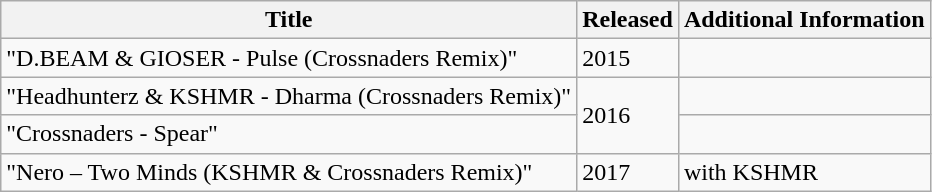<table class="wikitable plainrowheaders">
<tr>
<th>Title</th>
<th>Released</th>
<th>Additional Information</th>
</tr>
<tr>
<td>"D.BEAM & GIOSER - Pulse (Crossnaders Remix)"</td>
<td>2015</td>
<td></td>
</tr>
<tr>
<td>"Headhunterz & KSHMR - Dharma (Crossnaders Remix)"</td>
<td rowspan="2">2016</td>
<td></td>
</tr>
<tr>
<td>"Crossnaders - Spear"</td>
<td></td>
</tr>
<tr>
<td>"Nero – Two Minds (KSHMR & Crossnaders Remix)"</td>
<td>2017</td>
<td>with KSHMR</td>
</tr>
</table>
